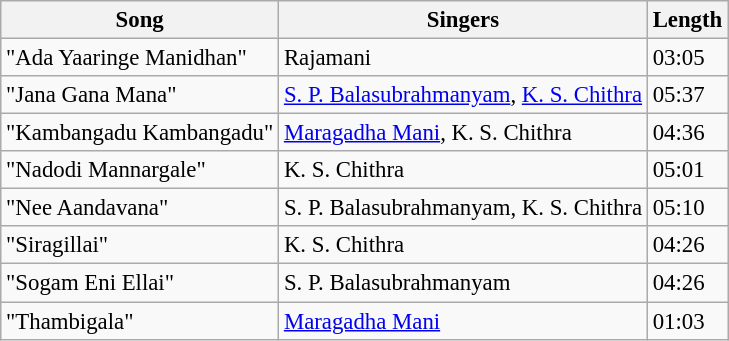<table class="wikitable" style="font-size:95%;">
<tr>
<th>Song</th>
<th>Singers</th>
<th>Length</th>
</tr>
<tr>
<td>"Ada Yaaringe Manidhan"</td>
<td>Rajamani</td>
<td>03:05</td>
</tr>
<tr>
<td>"Jana Gana Mana"</td>
<td><a href='#'>S. P. Balasubrahmanyam</a>, <a href='#'>K. S. Chithra</a></td>
<td>05:37</td>
</tr>
<tr>
<td>"Kambangadu Kambangadu"</td>
<td><a href='#'>Maragadha Mani</a>, K. S. Chithra</td>
<td>04:36</td>
</tr>
<tr>
<td>"Nadodi Mannargale"</td>
<td>K. S. Chithra</td>
<td>05:01</td>
</tr>
<tr>
<td>"Nee Aandavana"</td>
<td>S. P. Balasubrahmanyam, K. S. Chithra</td>
<td>05:10</td>
</tr>
<tr>
<td>"Siragillai"</td>
<td>K. S. Chithra</td>
<td>04:26</td>
</tr>
<tr>
<td>"Sogam Eni Ellai"</td>
<td>S. P. Balasubrahmanyam</td>
<td>04:26</td>
</tr>
<tr>
<td>"Thambigala"</td>
<td><a href='#'>Maragadha Mani</a></td>
<td>01:03</td>
</tr>
</table>
